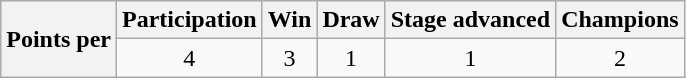<table class="wikitable">
<tr>
<th rowspan=2>Points per</th>
<th>Participation</th>
<th>Win</th>
<th>Draw</th>
<th>Stage advanced</th>
<th>Champions</th>
</tr>
<tr>
<td align=center>4</td>
<td align=center>3</td>
<td align=center>1</td>
<td align=center>1</td>
<td align=center>2</td>
</tr>
</table>
